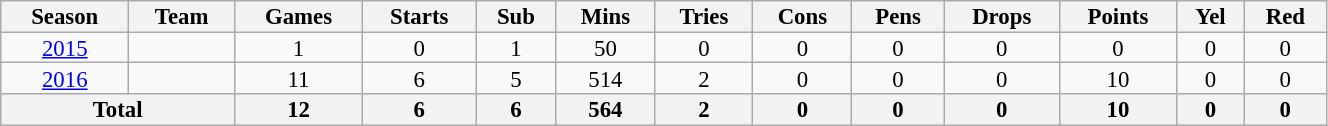<table class="wikitable" style="text-align:center; line-height:90%; font-size:95%; width:70%;">
<tr>
<th>Season</th>
<th>Team</th>
<th>Games</th>
<th>Starts</th>
<th>Sub</th>
<th>Mins</th>
<th>Tries</th>
<th>Cons</th>
<th>Pens</th>
<th>Drops</th>
<th>Points</th>
<th>Yel</th>
<th>Red</th>
</tr>
<tr>
<td><a href='#'>2015</a></td>
<td></td>
<td>1</td>
<td>0</td>
<td>1</td>
<td>50</td>
<td>0</td>
<td>0</td>
<td>0</td>
<td>0</td>
<td>0</td>
<td>0</td>
<td>0</td>
</tr>
<tr>
<td><a href='#'>2016</a></td>
<td></td>
<td>11</td>
<td>6</td>
<td>5</td>
<td>514</td>
<td>2</td>
<td>0</td>
<td>0</td>
<td>0</td>
<td>10</td>
<td>0</td>
<td>0</td>
</tr>
<tr>
<th colspan="2">Total</th>
<th>12</th>
<th>6</th>
<th>6</th>
<th>564</th>
<th>2</th>
<th>0</th>
<th>0</th>
<th>0</th>
<th>10</th>
<th>0</th>
<th>0</th>
</tr>
</table>
